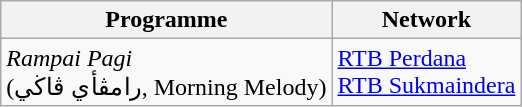<table class="wikitable">
<tr>
<th>Programme</th>
<th>Network</th>
</tr>
<tr>
<td><em>Rampai Pagi</em><br>(رامڤأي ڤاڬي, Morning Melody)</td>
<td><a href='#'>RTB Perdana</a><br><a href='#'>RTB Sukmaindera</a></td>
</tr>
</table>
